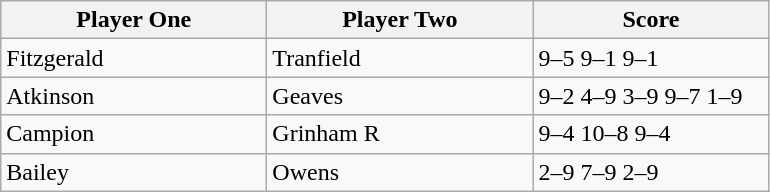<table class="wikitable">
<tr>
<th width=170>Player One</th>
<th width=170>Player Two</th>
<th width=150>Score</th>
</tr>
<tr>
<td> Fitzgerald</td>
<td> Tranfield</td>
<td>9–5 9–1 9–1</td>
</tr>
<tr>
<td> Atkinson</td>
<td> Geaves</td>
<td>9–2 4–9 3–9 9–7 1–9</td>
</tr>
<tr>
<td> Campion</td>
<td> Grinham R</td>
<td>9–4 10–8 9–4</td>
</tr>
<tr>
<td> Bailey</td>
<td> Owens</td>
<td>2–9 7–9 2–9</td>
</tr>
</table>
